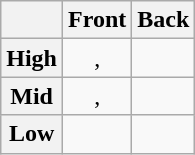<table class="wikitable" style="text-align: center;">
<tr>
<th></th>
<th>Front</th>
<th>Back</th>
</tr>
<tr>
<th>High</th>
<td>,</td>
<td></td>
</tr>
<tr>
<th>Mid</th>
<td>,</td>
<td></td>
</tr>
<tr>
<th>Low</th>
<td></td>
<td></td>
</tr>
</table>
